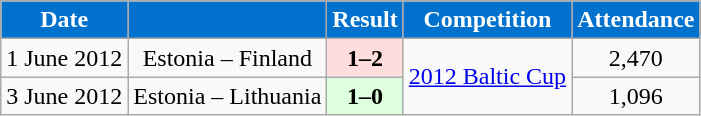<table class="wikitable"style="text-align:center">
<tr>
<th style="background:#0072CE; color:white">Date</th>
<th style="background:#0072CE; color:white"></th>
<th style="background:#0072CE; color:white">Result</th>
<th style="background:#0072CE; color:white">Competition</th>
<th style="background:#0072CE; color:white">Attendance</th>
</tr>
<tr>
<td>1 June 2012</td>
<td> Estonia – Finland </td>
<td style="background:#fdd;"><strong>1–2</strong></td>
<td rowspan="2"><a href='#'>2012 Baltic Cup</a></td>
<td>2,470</td>
</tr>
<tr>
<td>3 June 2012</td>
<td> Estonia – Lithuania </td>
<td style="background:#dfd;"><strong>1–0</strong></td>
<td>1,096</td>
</tr>
</table>
